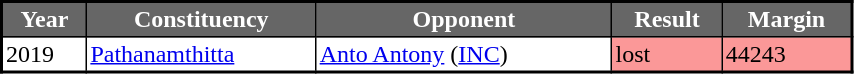<table width="45%" cellpadding="2" cellspacing="0" border="1" style="border-collapse: collapse; border: 2px #000000 solid" style="font-size: 94%;">
<tr>
<th style="background-color:#666666; color:white">Year</th>
<th style="background-color:#666666; color:white">Constituency</th>
<th style="background-color:#666666; color:white">Opponent</th>
<th style="background-color:#666666; color:white">Result</th>
<th style="background-color:#666666; color:white">Margin</th>
</tr>
<tr --->
<td>2019</td>
<td><a href='#'>Pathanamthitta</a></td>
<td><a href='#'>Anto Antony</a> (<a href='#'>INC</a>)</td>
<td style="background: #FB9898;">lost</td>
<td style="background: #FB9898;">44243</td>
</tr>
</table>
